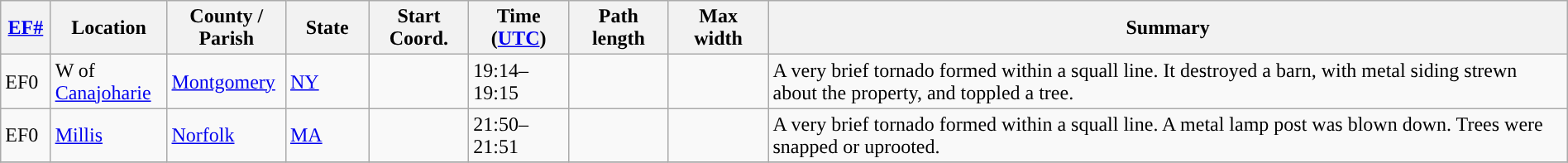<table class="wikitable sortable" style="width:100%;">
<tr>
<th scope="col"  style="width:3%; text-align:center;"><a href='#'>EF#</a></th>
<th scope="col"  style="width:7%; text-align:center;" class="unsortable">Location</th>
<th scope="col"  style="width:6%; text-align:center;" class="unsortable">County / Parish</th>
<th scope="col"  style="width:5%; text-align:center;">State</th>
<th scope="col"  style="width:6%; text-align:center;">Start Coord.</th>
<th scope="col"  style="width:6%; text-align:center;">Time (<a href='#'>UTC</a>)</th>
<th scope="col"  style="width:6%; text-align:center;">Path length</th>
<th scope="col"  style="width:6%; text-align:center;">Max width</th>
<th scope="col" class="unsortable" style="width:48%; text-align:center;">Summary</th>
</tr>
<tr>
<td>EF0</td>
<td>W of <a href='#'>Canajoharie</a></td>
<td><a href='#'>Montgomery</a></td>
<td><a href='#'>NY</a></td>
<td></td>
<td>19:14–19:15</td>
<td></td>
<td></td>
<td>A very brief tornado formed within a squall line. It destroyed a barn, with metal siding strewn about the property, and toppled a tree.</td>
</tr>
<tr>
<td>EF0</td>
<td><a href='#'>Millis</a></td>
<td><a href='#'>Norfolk</a></td>
<td><a href='#'>MA</a></td>
<td></td>
<td>21:50–21:51</td>
<td></td>
<td></td>
<td>A very brief tornado formed within a squall line. A metal lamp post was blown down. Trees were snapped or uprooted.</td>
</tr>
<tr>
</tr>
</table>
